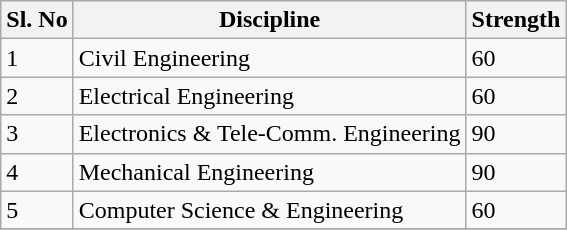<table class="wikitable sortable">
<tr>
<th>Sl. No</th>
<th>Discipline</th>
<th>Strength</th>
</tr>
<tr>
<td>1</td>
<td>Civil Engineering</td>
<td>60</td>
</tr>
<tr>
<td>2</td>
<td>Electrical Engineering</td>
<td>60</td>
</tr>
<tr>
<td>3</td>
<td>Electronics & Tele-Comm. Engineering</td>
<td>90</td>
</tr>
<tr>
<td>4</td>
<td>Mechanical Engineering</td>
<td>90</td>
</tr>
<tr>
<td>5</td>
<td>Computer Science & Engineering</td>
<td>60</td>
</tr>
<tr>
</tr>
</table>
